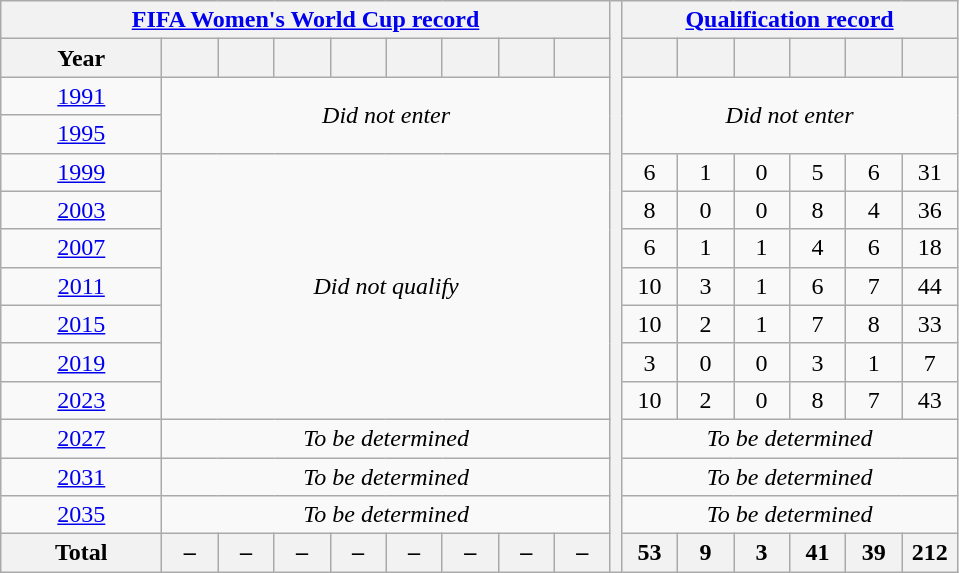<table class="wikitable" style="text-align: center;">
<tr>
<th colspan=9><a href='#'>FIFA Women's World Cup record</a></th>
<th rowspan=100></th>
<th colspan=6><a href='#'>Qualification record</a></th>
</tr>
<tr>
<th width=100>Year</th>
<th width=30></th>
<th width=30></th>
<th width=30></th>
<th width=30></th>
<th width=30></th>
<th width=30></th>
<th width=30></th>
<th width=30><br></th>
<th width=30></th>
<th width=30></th>
<th width=30></th>
<th width=30></th>
<th width=30></th>
<th width=30></th>
</tr>
<tr>
<td> <a href='#'>1991</a></td>
<td rowspan=2 colspan=8><em>Did not enter</em></td>
<td rowspan=2 colspan=6><em>Did not enter</em></td>
</tr>
<tr>
<td> <a href='#'>1995</a></td>
</tr>
<tr>
<td> <a href='#'>1999</a></td>
<td rowspan=7 colspan=8><em>Did not qualify</em></td>
<td>6</td>
<td>1</td>
<td>0</td>
<td>5</td>
<td>6</td>
<td>31</td>
</tr>
<tr>
<td> <a href='#'>2003</a></td>
<td>8</td>
<td>0</td>
<td>0</td>
<td>8</td>
<td>4</td>
<td>36</td>
</tr>
<tr>
<td> <a href='#'>2007</a></td>
<td>6</td>
<td>1</td>
<td>1</td>
<td>4</td>
<td>6</td>
<td>18</td>
</tr>
<tr>
<td> <a href='#'>2011</a></td>
<td>10</td>
<td>3</td>
<td>1</td>
<td>6</td>
<td>7</td>
<td>44</td>
</tr>
<tr>
<td> <a href='#'>2015</a></td>
<td>10</td>
<td>2</td>
<td>1</td>
<td>7</td>
<td>8</td>
<td>33</td>
</tr>
<tr>
<td> <a href='#'>2019</a></td>
<td>3</td>
<td>0</td>
<td>0</td>
<td>3</td>
<td>1</td>
<td>7</td>
</tr>
<tr>
<td>  <a href='#'>2023</a></td>
<td>10</td>
<td>2</td>
<td>0</td>
<td>8</td>
<td>7</td>
<td>43</td>
</tr>
<tr>
<td> <a href='#'>2027</a></td>
<td colspan=8><em>To be determined</em></td>
<td colspan=6><em>To be determined</em></td>
</tr>
<tr>
<td>  <a href='#'>2031</a></td>
<td colspan=8><em>To be determined</em></td>
<td colspan=6><em>To be determined</em></td>
</tr>
<tr>
<td> <a href='#'>2035</a></td>
<td colspan=8><em>To be determined</em></td>
<td colspan=6><em>To be determined</em></td>
</tr>
<tr>
<th>Total</th>
<th>–</th>
<th>–</th>
<th>–</th>
<th>–</th>
<th>–</th>
<th>–</th>
<th>–</th>
<th>–</th>
<th>53</th>
<th>9</th>
<th>3</th>
<th>41</th>
<th>39</th>
<th>212</th>
</tr>
</table>
